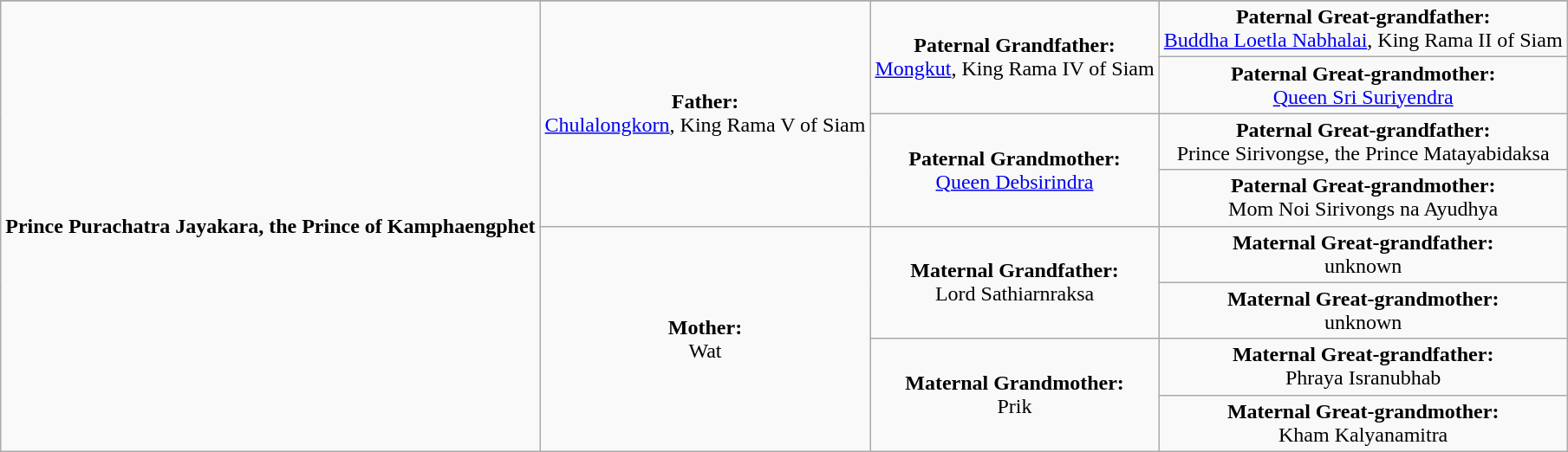<table class="wikitable">
<tr>
</tr>
<tr>
<td rowspan="8" align="center"><strong>Prince Purachatra Jayakara, the Prince of Kamphaengphet</strong></td>
<td rowspan="4" align="center"><strong>Father:</strong><br><a href='#'>Chulalongkorn</a>, King Rama V of Siam</td>
<td rowspan="2" align="center"><strong>Paternal Grandfather:</strong><br><a href='#'>Mongkut</a>, King Rama IV of Siam</td>
<td align = "center"><strong>Paternal Great-grandfather:</strong><br><a href='#'>Buddha Loetla Nabhalai</a>, King Rama II of Siam</td>
</tr>
<tr>
<td align = "center"><strong>Paternal Great-grandmother:</strong><br><a href='#'>Queen Sri Suriyendra</a></td>
</tr>
<tr>
<td rowspan="2" align="center"><strong>Paternal Grandmother:</strong><br><a href='#'>Queen Debsirindra</a></td>
<td align = "center"><strong>Paternal Great-grandfather:</strong><br>Prince Sirivongse, the Prince Matayabidaksa</td>
</tr>
<tr>
<td align = "center"><strong>Paternal Great-grandmother:</strong><br>Mom Noi Sirivongs na Ayudhya</td>
</tr>
<tr>
<td rowspan="4" align="center"><strong>Mother:</strong><br>Wat</td>
<td rowspan="2" align="center"><strong>Maternal Grandfather:</strong><br>Lord Sathiarnraksa</td>
<td align = "center"><strong>Maternal Great-grandfather:</strong><br>unknown</td>
</tr>
<tr>
<td align = "center"><strong>Maternal Great-grandmother:</strong><br> unknown</td>
</tr>
<tr>
<td rowspan="2" align="center"><strong>Maternal Grandmother:</strong><br>Prik</td>
<td align = "center"><strong>Maternal Great-grandfather:</strong><br> Phraya Isranubhab</td>
</tr>
<tr>
<td align = "center"><strong>Maternal Great-grandmother:</strong><br>Kham Kalyanamitra</td>
</tr>
</table>
